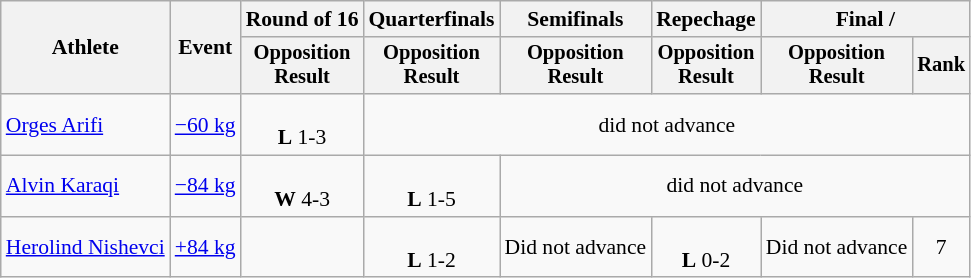<table class="wikitable" style="font-size:90%">
<tr>
<th rowspan="2">Athlete</th>
<th rowspan="2">Event</th>
<th>Round of 16</th>
<th>Quarterfinals</th>
<th>Semifinals</th>
<th>Repechage</th>
<th colspan=2>Final / </th>
</tr>
<tr style="font-size:95%">
<th>Opposition<br>Result</th>
<th>Opposition<br>Result</th>
<th>Opposition<br>Result</th>
<th>Opposition<br>Result</th>
<th>Opposition<br>Result</th>
<th>Rank</th>
</tr>
<tr align=center>
<td align=left><a href='#'>Orges Arifi</a></td>
<td align=left><a href='#'>−60 kg</a></td>
<td><br><strong>L</strong> 1-3</td>
<td colspan=5>did not advance</td>
</tr>
<tr align=center>
<td align=left><a href='#'>Alvin Karaqi</a></td>
<td align=left><a href='#'>−84 kg</a></td>
<td><br><strong>W</strong> 4-3</td>
<td><br><strong>L</strong> 1-5</td>
<td colspan=4>did not advance</td>
</tr>
<tr align=center>
<td align=left><a href='#'>Herolind Nishevci</a></td>
<td align=left><a href='#'>+84 kg</a></td>
<td></td>
<td><br><strong>L</strong> 1-2</td>
<td>Did not advance</td>
<td><br><strong>L</strong> 0-2</td>
<td>Did not advance</td>
<td>7</td>
</tr>
</table>
